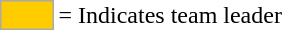<table>
<tr>
<td style="background-color:#FFCC00; border:1px solid #aaaaaa; width:2em;"></td>
<td>= Indicates team leader</td>
</tr>
</table>
